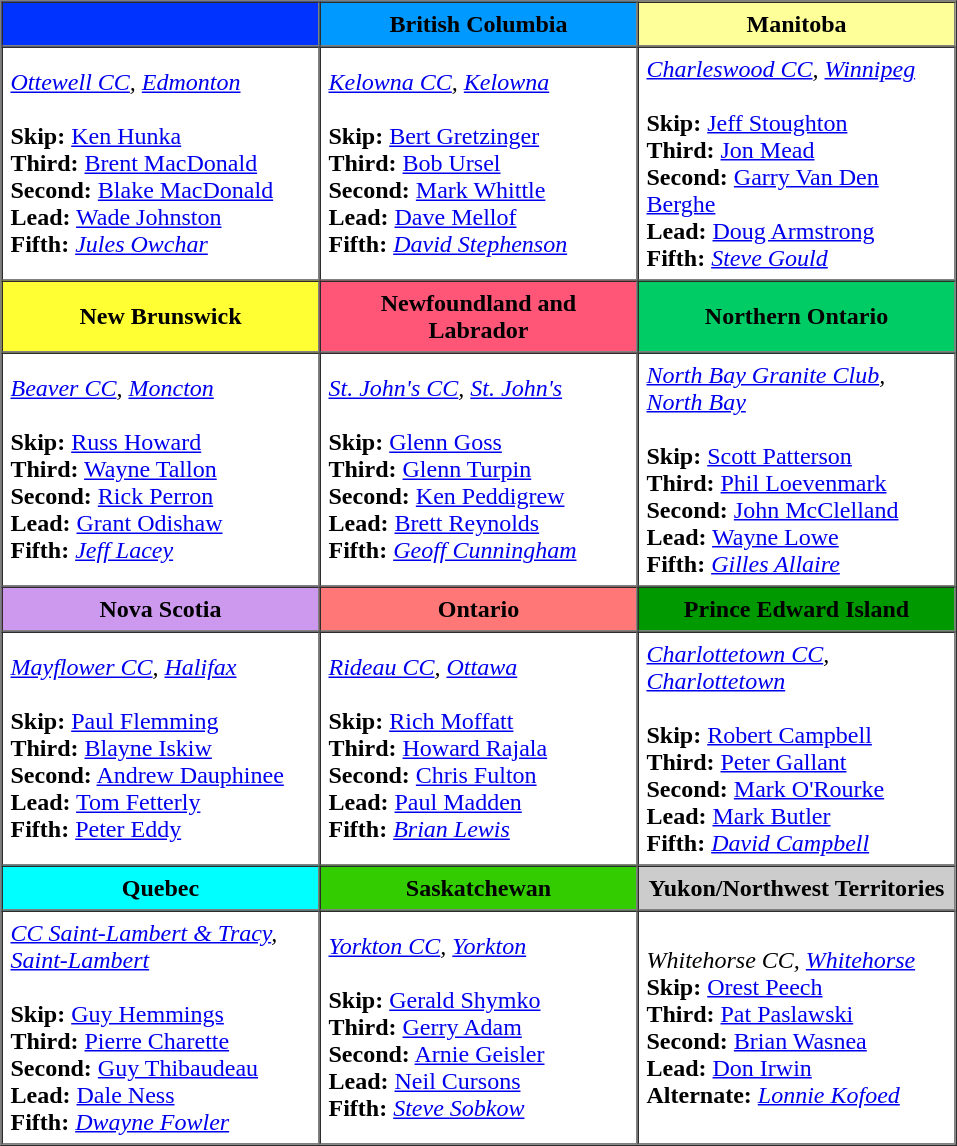<table border=1 cellpadding=5 cellspacing=0>
<tr>
<th bgcolor=#0033ff width=200></th>
<th bgcolor=#0099ff width=200>British Columbia</th>
<th bgcolor=#ffff99 width=200>Manitoba</th>
</tr>
<tr>
<td><em><a href='#'>Ottewell CC</a>, <a href='#'>Edmonton</a></em><br><br><strong>Skip:</strong> <a href='#'>Ken Hunka</a><br>
<strong>Third:</strong> <a href='#'>Brent MacDonald</a><br>
<strong>Second:</strong> <a href='#'>Blake MacDonald</a><br>
<strong>Lead:</strong> <a href='#'>Wade Johnston</a><br>
<strong>Fifth:</strong> <em><a href='#'>Jules Owchar</a></em></td>
<td><em><a href='#'>Kelowna CC</a>, <a href='#'>Kelowna</a></em><br><br><strong>Skip:</strong> <a href='#'>Bert Gretzinger</a><br> 
<strong>Third:</strong> <a href='#'>Bob Ursel</a><br>
<strong>Second:</strong> <a href='#'>Mark Whittle</a><br>
<strong>Lead:</strong> <a href='#'>Dave Mellof</a><br>
<strong>Fifth:</strong> <em><a href='#'>David Stephenson</a></em></td>
<td><em><a href='#'>Charleswood CC</a>, <a href='#'>Winnipeg</a></em><br><br><strong>Skip:</strong> <a href='#'>Jeff Stoughton</a> <br>
<strong>Third:</strong> <a href='#'>Jon Mead</a><br>
<strong>Second:</strong> <a href='#'>Garry Van Den Berghe</a> <br>
<strong>Lead:</strong> <a href='#'>Doug Armstrong</a> <br>
<strong>Fifth:</strong> <em><a href='#'>Steve Gould</a></em></td>
</tr>
<tr border=1 cellpadding=5 cellspacing=0>
<th bgcolor=#ffff33 width=200>New Brunswick</th>
<th bgcolor=#ff5577 width=200>Newfoundland and Labrador</th>
<th bgcolor=#00CC66 width=200>Northern Ontario</th>
</tr>
<tr>
<td><em><a href='#'>Beaver CC</a>, <a href='#'>Moncton</a></em><br><br><strong>Skip:</strong> <a href='#'>Russ Howard</a><br>
<strong>Third:</strong> <a href='#'>Wayne Tallon</a><br>
<strong>Second:</strong> <a href='#'>Rick Perron</a><br>
<strong>Lead:</strong> <a href='#'>Grant Odishaw</a><br>
<strong>Fifth:</strong> <em><a href='#'>Jeff Lacey</a></em></td>
<td><em><a href='#'>St. John's CC</a>, <a href='#'>St. John's</a></em><br><br><strong>Skip:</strong> <a href='#'>Glenn Goss</a><br>
<strong>Third:</strong> <a href='#'>Glenn Turpin</a><br>
<strong>Second:</strong> <a href='#'>Ken Peddigrew</a><br>
<strong>Lead:</strong> <a href='#'>Brett Reynolds</a><br>
<strong>Fifth:</strong> <em><a href='#'>Geoff Cunningham</a></em></td>
<td><em><a href='#'>North Bay Granite Club</a>, <a href='#'>North Bay</a></em><br><br><strong>Skip:</strong> <a href='#'>Scott Patterson</a><br>   
<strong>Third:</strong> <a href='#'>Phil Loevenmark</a><br>
<strong>Second:</strong> <a href='#'>John McClelland</a><br>
<strong>Lead:</strong> <a href='#'>Wayne Lowe</a><br>
<strong>Fifth:</strong> <em><a href='#'>Gilles Allaire</a></em></td>
</tr>
<tr border=1 cellpadding=5 cellspacing=0>
<th bgcolor=#cc99ee width=200>Nova Scotia</th>
<th bgcolor=#ff7777 width=200>Ontario</th>
<th bgcolor=#009900 width=200>Prince Edward Island</th>
</tr>
<tr>
<td><em><a href='#'>Mayflower CC</a>, <a href='#'>Halifax</a></em><br><br><strong>Skip:</strong> <a href='#'>Paul Flemming</a><br>
<strong>Third:</strong> <a href='#'>Blayne Iskiw</a><br>
<strong>Second:</strong> <a href='#'>Andrew Dauphinee</a><br>
<strong>Lead:</strong> <a href='#'>Tom Fetterly</a><br>
<strong>Fifth:</strong> <a href='#'>Peter Eddy</a></td>
<td><em><a href='#'>Rideau CC</a>, <a href='#'>Ottawa</a></em><br><br><strong>Skip:</strong> <a href='#'>Rich Moffatt</a> <br>
<strong>Third:</strong> <a href='#'>Howard Rajala</a> <br>
<strong>Second:</strong> <a href='#'>Chris Fulton</a> <br>
<strong>Lead:</strong> <a href='#'>Paul Madden</a><br>
<strong>Fifth:</strong> <em><a href='#'>Brian Lewis</a></em></td>
<td><em><a href='#'>Charlottetown CC</a>, <a href='#'>Charlottetown</a></em><br><br><strong>Skip:</strong> <a href='#'>Robert Campbell</a> <br>
<strong>Third:</strong> <a href='#'>Peter Gallant</a><br>
<strong>Second:</strong> <a href='#'>Mark O'Rourke</a><br>
<strong>Lead:</strong> <a href='#'>Mark Butler</a><br>
<strong>Fifth:</strong> <em><a href='#'>David Campbell</a></em></td>
</tr>
<tr border=1 cellpadding=5 cellspacing=0>
<th bgcolor=#00ffff width=200>Quebec</th>
<th bgcolor=#33cc00 width=200>Saskatchewan</th>
<th bgcolor=#cccccc width=200>Yukon/Northwest Territories</th>
</tr>
<tr>
<td><em><a href='#'>CC Saint-Lambert & Tracy</a>, <a href='#'>Saint-Lambert</a> </em><br><br><strong>Skip:</strong> <a href='#'>Guy Hemmings</a> <br>
<strong>Third:</strong> <a href='#'>Pierre Charette</a> <br>
<strong>Second:</strong> <a href='#'>Guy Thibaudeau</a> <br>
<strong>Lead:</strong> <a href='#'>Dale Ness</a> <br>
<strong>Fifth:</strong> <em><a href='#'>Dwayne Fowler</a></em></td>
<td><em><a href='#'>Yorkton CC</a>, <a href='#'>Yorkton</a></em><br><br><strong>Skip:</strong> <a href='#'>Gerald Shymko</a><br>
<strong>Third:</strong> <a href='#'>Gerry Adam</a><br>
<strong>Second:</strong> <a href='#'>Arnie Geisler</a><br>
<strong>Lead:</strong> <a href='#'>Neil Cursons</a><br>
<strong>Fifth:</strong> <em><a href='#'>Steve Sobkow</a></em></td>
<td><em>Whitehorse CC, <a href='#'>Whitehorse</a></em><br><strong>Skip:</strong> <a href='#'>Orest Peech</a> <br>
<strong>Third:</strong> <a href='#'>Pat Paslawski</a> <br>
<strong>Second:</strong> <a href='#'>Brian Wasnea</a> <br>
<strong>Lead:</strong> <a href='#'>Don Irwin</a> <br>
<strong>Alternate:</strong> <em><a href='#'>Lonnie Kofoed</a></em></td>
</tr>
</table>
